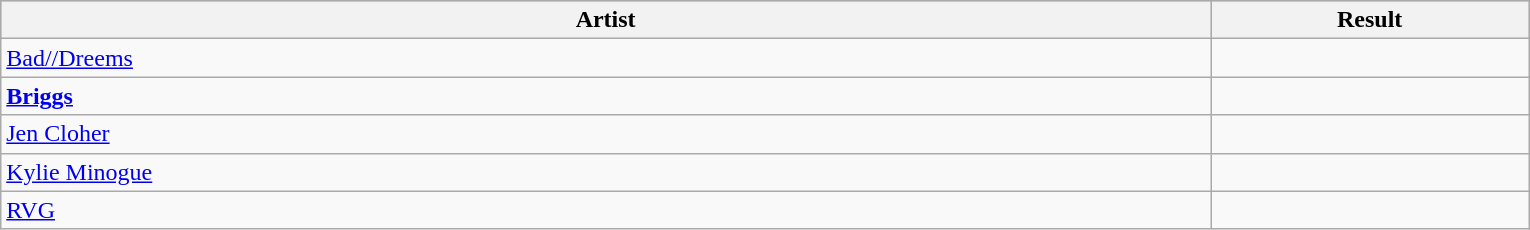<table class="sortable wikitable">
<tr bgcolor="#bebebe">
<th width="19%">Artist</th>
<th width="5%">Result</th>
</tr>
<tr>
<td><a href='#'>Bad//Dreems</a></td>
<td></td>
</tr>
<tr>
<td><strong><a href='#'>Briggs</a></strong></td>
<td></td>
</tr>
<tr>
<td><a href='#'>Jen Cloher</a></td>
<td></td>
</tr>
<tr>
<td><a href='#'>Kylie Minogue</a></td>
<td></td>
</tr>
<tr>
<td><a href='#'>RVG</a></td>
<td></td>
</tr>
</table>
